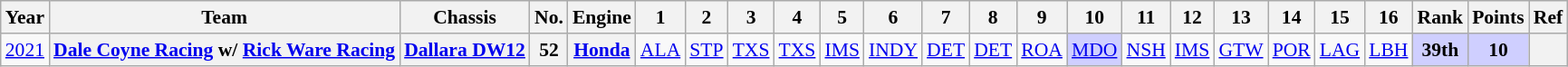<table class="wikitable" style="text-align:center; font-size:90%">
<tr>
<th>Year</th>
<th>Team</th>
<th>Chassis</th>
<th>No.</th>
<th>Engine</th>
<th>1</th>
<th>2</th>
<th>3</th>
<th>4</th>
<th>5</th>
<th>6</th>
<th>7</th>
<th>8</th>
<th>9</th>
<th>10</th>
<th>11</th>
<th>12</th>
<th>13</th>
<th>14</th>
<th>15</th>
<th>16</th>
<th>Rank</th>
<th>Points</th>
<th>Ref</th>
</tr>
<tr>
<td><a href='#'>2021</a></td>
<th><a href='#'>Dale Coyne Racing</a> w/ <a href='#'>Rick Ware Racing</a></th>
<th rowspan=1><a href='#'>Dallara DW12</a></th>
<th>52</th>
<th rowspan=1><a href='#'>Honda</a></th>
<td><a href='#'>ALA</a></td>
<td><a href='#'>STP</a></td>
<td><a href='#'>TXS</a></td>
<td><a href='#'>TXS</a></td>
<td><a href='#'>IMS</a></td>
<td><a href='#'>INDY</a></td>
<td><a href='#'>DET</a></td>
<td><a href='#'>DET</a></td>
<td><a href='#'>ROA</a></td>
<td style="background:#CFCFFF;"><a href='#'>MDO</a><br></td>
<td><a href='#'>NSH</a></td>
<td><a href='#'>IMS</a></td>
<td><a href='#'>GTW</a></td>
<td><a href='#'>POR</a></td>
<td><a href='#'>LAG</a></td>
<td><a href='#'>LBH</a></td>
<th style="background:#CFCFFF;">39th</th>
<th style="background:#CFCFFF;">10</th>
<th></th>
</tr>
</table>
